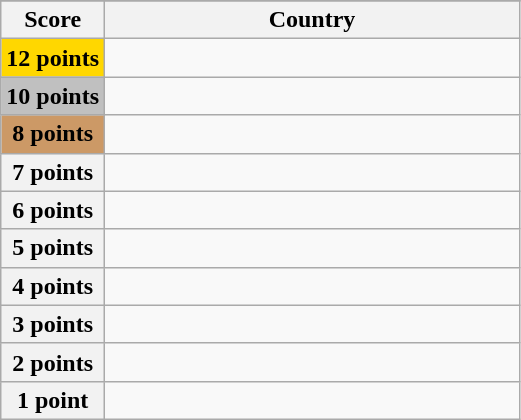<table class="wikitable">
<tr>
</tr>
<tr>
<th scope="col" width="20%">Score</th>
<th scope="col">Country</th>
</tr>
<tr>
<th scope="row" style="background:gold">12 points</th>
<td></td>
</tr>
<tr>
<th scope="row" style="background:silver">10 points</th>
<td></td>
</tr>
<tr>
<th scope="row" style="background:#CC9966">8 points</th>
<td></td>
</tr>
<tr>
<th scope="row">7 points</th>
<td></td>
</tr>
<tr>
<th scope="row">6 points</th>
<td></td>
</tr>
<tr>
<th scope="row">5 points</th>
<td></td>
</tr>
<tr>
<th scope="row">4 points</th>
<td></td>
</tr>
<tr>
<th scope="row">3 points</th>
<td></td>
</tr>
<tr>
<th scope="row">2 points</th>
<td></td>
</tr>
<tr>
<th scope="row">1 point</th>
<td></td>
</tr>
</table>
